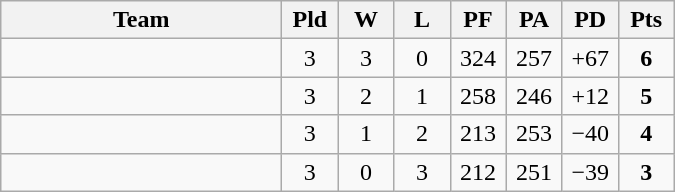<table class=wikitable style="text-align:center">
<tr>
<th width=180>Team</th>
<th width=30>Pld</th>
<th width=30>W</th>
<th width=30>L</th>
<th width=30>PF</th>
<th width=30>PA</th>
<th width=30>PD</th>
<th width=30>Pts</th>
</tr>
<tr>
<td align="left"></td>
<td>3</td>
<td>3</td>
<td>0</td>
<td>324</td>
<td>257</td>
<td>+67</td>
<td><strong>6</strong></td>
</tr>
<tr>
<td align="left"></td>
<td>3</td>
<td>2</td>
<td>1</td>
<td>258</td>
<td>246</td>
<td>+12</td>
<td><strong>5</strong></td>
</tr>
<tr>
<td align="left"></td>
<td>3</td>
<td>1</td>
<td>2</td>
<td>213</td>
<td>253</td>
<td>−40</td>
<td><strong>4</strong></td>
</tr>
<tr>
<td align="left"></td>
<td>3</td>
<td>0</td>
<td>3</td>
<td>212</td>
<td>251</td>
<td>−39</td>
<td><strong>3</strong></td>
</tr>
</table>
